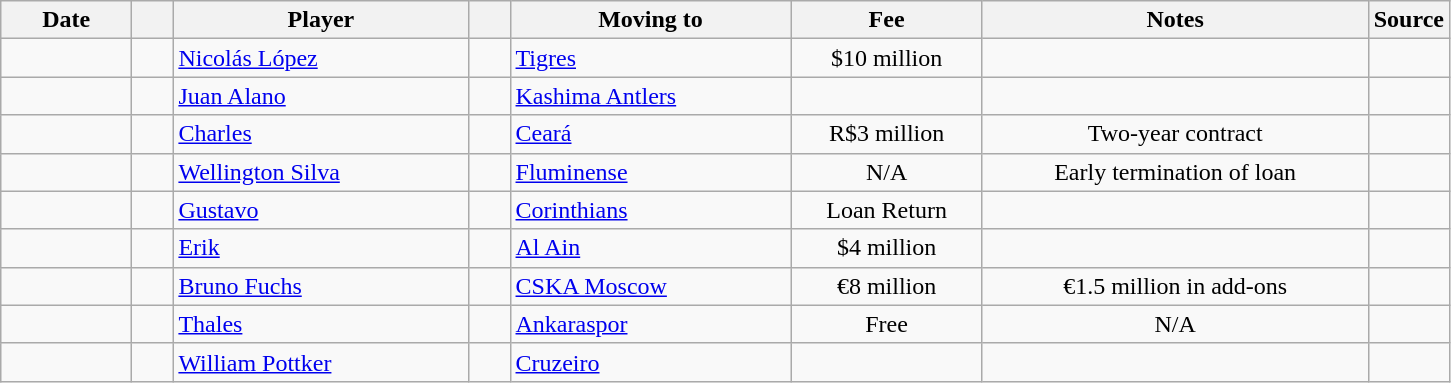<table class="wikitable sortable">
<tr>
<th style="width:80px;">Date</th>
<th style="width:20px;"></th>
<th style="width:190px;">Player</th>
<th style="width:20px;"></th>
<th style="width:180px;">Moving to</th>
<th style="width:120px;" class="unsortable">Fee</th>
<th style="width:250px;" class="unsortable">Notes</th>
<th style="width:20px;">Source</th>
</tr>
<tr>
<td></td>
<td align="center"></td>
<td> <a href='#'>Nicolás López</a></td>
<td align=center></td>
<td> <a href='#'>Tigres</a></td>
<td align=center>$10 million</td>
<td align=center></td>
<td><small></small></td>
</tr>
<tr>
<td></td>
<td align="center"></td>
<td> <a href='#'>Juan Alano</a></td>
<td align=center></td>
<td> <a href='#'>Kashima Antlers</a></td>
<td align=center></td>
<td align=center></td>
<td><small></small></td>
</tr>
<tr>
<td></td>
<td align="center"></td>
<td> <a href='#'>Charles</a></td>
<td align=center></td>
<td> <a href='#'>Ceará</a></td>
<td align=center>R$3 million</td>
<td align=center>Two-year contract</td>
<td><small></small></td>
</tr>
<tr>
<td></td>
<td align="center"></td>
<td> <a href='#'>Wellington Silva</a></td>
<td align=center></td>
<td> <a href='#'>Fluminense</a></td>
<td align=center>N/A</td>
<td align=center>Early termination of loan</td>
<td><small></small></td>
</tr>
<tr>
<td></td>
<td align="center"></td>
<td> <a href='#'>Gustavo</a></td>
<td align=center></td>
<td> <a href='#'>Corinthians</a></td>
<td align=center>Loan Return</td>
<td align=center></td>
<td></td>
</tr>
<tr>
<td></td>
<td align="center"></td>
<td> <a href='#'>Erik</a></td>
<td align=center></td>
<td> <a href='#'>Al Ain</a></td>
<td align=center>$4 million</td>
<td align=center></td>
<td></td>
</tr>
<tr>
<td></td>
<td align="center"></td>
<td> <a href='#'>Bruno Fuchs</a></td>
<td align=center></td>
<td> <a href='#'>CSKA Moscow</a></td>
<td align=center>€8 million</td>
<td align=center>€1.5 million in add-ons</td>
<td><small></small><small></small></td>
</tr>
<tr>
<td></td>
<td align="center"></td>
<td> <a href='#'>Thales</a></td>
<td align=center></td>
<td> <a href='#'>Ankaraspor</a></td>
<td align=center>Free</td>
<td align=center>N/A</td>
<td></td>
</tr>
<tr>
<td></td>
<td align="center"></td>
<td> <a href='#'>William Pottker</a></td>
<td align=center></td>
<td> <a href='#'>Cruzeiro</a></td>
<td align=center></td>
<td align=center></td>
<td></td>
</tr>
</table>
